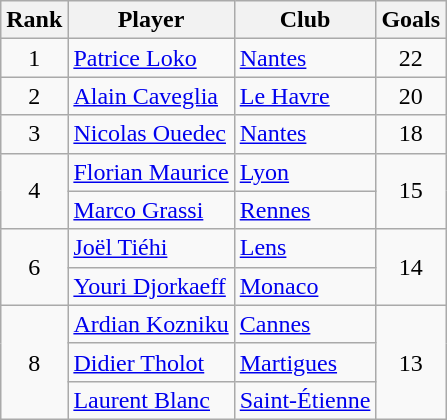<table class="wikitable" style="text-align:center">
<tr>
<th>Rank</th>
<th>Player</th>
<th>Club</th>
<th>Goals</th>
</tr>
<tr>
<td>1</td>
<td align="left"> <a href='#'>Patrice Loko</a></td>
<td align="left"><a href='#'>Nantes</a></td>
<td>22</td>
</tr>
<tr>
<td>2</td>
<td align="left"> <a href='#'>Alain Caveglia</a></td>
<td align="left"><a href='#'>Le Havre</a></td>
<td>20</td>
</tr>
<tr>
<td>3</td>
<td align="left"> <a href='#'>Nicolas Ouedec</a></td>
<td align="left"><a href='#'>Nantes</a></td>
<td>18</td>
</tr>
<tr>
<td rowspan="2">4</td>
<td align="left"> <a href='#'>Florian Maurice</a></td>
<td align="left"><a href='#'>Lyon</a></td>
<td rowspan="2">15</td>
</tr>
<tr>
<td align="left"> <a href='#'>Marco Grassi</a></td>
<td align="left"><a href='#'>Rennes</a></td>
</tr>
<tr>
<td rowspan="2">6</td>
<td align="left"> <a href='#'>Joël Tiéhi</a></td>
<td align="left"><a href='#'>Lens</a></td>
<td rowspan="2">14</td>
</tr>
<tr>
<td align="left"> <a href='#'>Youri Djorkaeff</a></td>
<td align="left"><a href='#'>Monaco</a></td>
</tr>
<tr>
<td rowspan="3">8</td>
<td align="left"> <a href='#'>Ardian Kozniku</a></td>
<td align="left"><a href='#'>Cannes</a></td>
<td rowspan="3">13</td>
</tr>
<tr>
<td align="left"> <a href='#'>Didier Tholot</a></td>
<td align="left"><a href='#'>Martigues</a></td>
</tr>
<tr>
<td align="left"> <a href='#'>Laurent Blanc</a></td>
<td align="left"><a href='#'>Saint-Étienne</a></td>
</tr>
</table>
